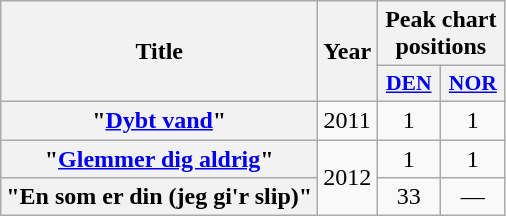<table class="wikitable plainrowheaders" style="text-align:center">
<tr>
<th scope="col" rowspan="2">Title</th>
<th scope="col" rowspan="2">Year</th>
<th scope="col" colspan="2">Peak chart positions</th>
</tr>
<tr>
<th scope="col" style="width:2.5em;font-size:90%;"><a href='#'>DEN</a></th>
<th scope="col" style="width:2.5em;font-size:90%;"><a href='#'>NOR</a></th>
</tr>
<tr>
<th scope="row">"<a href='#'>Dybt vand</a>"<br></th>
<td>2011</td>
<td>1</td>
<td>1</td>
</tr>
<tr>
<th scope="row">"<a href='#'>Glemmer dig aldrig</a>"<br></th>
<td rowspan="2">2012</td>
<td>1</td>
<td>1</td>
</tr>
<tr>
<th scope="row">"En som er din (jeg gi'r slip)"</th>
<td>33</td>
<td>—</td>
</tr>
</table>
